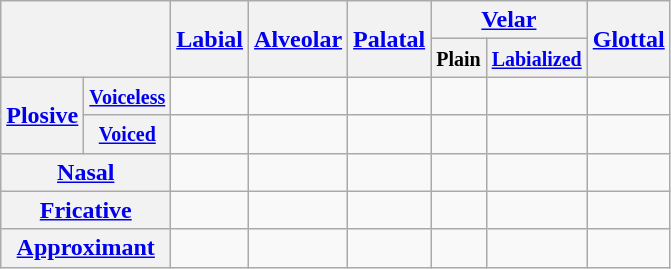<table class="wikitable" style="text-align:center">
<tr>
<th colspan="2" rowspan="2"></th>
<th rowspan="2"><a href='#'>Labial</a></th>
<th rowspan="2"><a href='#'>Alveolar</a></th>
<th rowspan="2"><a href='#'>Palatal</a></th>
<th colspan="2"><a href='#'>Velar</a></th>
<th rowspan="2"><a href='#'>Glottal</a></th>
</tr>
<tr>
<th><small>Plain</small></th>
<th><small><a href='#'>Labialized</a></small></th>
</tr>
<tr>
<th rowspan="2"><a href='#'>Plosive</a></th>
<th><small><a href='#'>Voiceless</a></small></th>
<td></td>
<td> </td>
<td></td>
<td> </td>
<td> </td>
<td></td>
</tr>
<tr>
<th><small><a href='#'>Voiced</a></small></th>
<td> </td>
<td> </td>
<td></td>
<td> </td>
<td> </td>
<td></td>
</tr>
<tr>
<th colspan="2"><a href='#'>Nasal</a></th>
<td> </td>
<td> </td>
<td></td>
<td> </td>
<td></td>
<td></td>
</tr>
<tr>
<th colspan="2"><a href='#'>Fricative</a></th>
<td> </td>
<td> </td>
<td></td>
<td></td>
<td></td>
<td> </td>
</tr>
<tr>
<th colspan="2"><a href='#'>Approximant</a></th>
<td></td>
<td> </td>
<td> </td>
<td></td>
<td> </td>
<td></td>
</tr>
</table>
